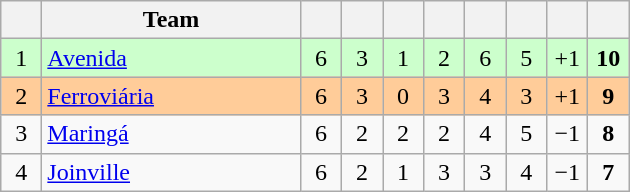<table class="wikitable" style="text-align: center;">
<tr>
<th width=20></th>
<th width=165>Team</th>
<th width=20></th>
<th width=20></th>
<th width=20></th>
<th width=20></th>
<th width=20></th>
<th width=20></th>
<th width=20></th>
<th width=20></th>
</tr>
<tr bgcolor=#ccffcc>
<td>1</td>
<td align=left> <a href='#'>Avenida</a></td>
<td>6</td>
<td>3</td>
<td>1</td>
<td>2</td>
<td>6</td>
<td>5</td>
<td>+1</td>
<td><strong>10</strong></td>
</tr>
<tr bgcolor=#ffcc99>
<td>2</td>
<td align=left> <a href='#'>Ferroviária</a></td>
<td>6</td>
<td>3</td>
<td>0</td>
<td>3</td>
<td>4</td>
<td>3</td>
<td>+1</td>
<td><strong>9</strong></td>
</tr>
<tr>
<td>3</td>
<td align=left> <a href='#'>Maringá</a></td>
<td>6</td>
<td>2</td>
<td>2</td>
<td>2</td>
<td>4</td>
<td>5</td>
<td>−1</td>
<td><strong>8</strong></td>
</tr>
<tr>
<td>4</td>
<td align=left> <a href='#'>Joinville</a></td>
<td>6</td>
<td>2</td>
<td>1</td>
<td>3</td>
<td>3</td>
<td>4</td>
<td>−1</td>
<td><strong>7</strong></td>
</tr>
</table>
